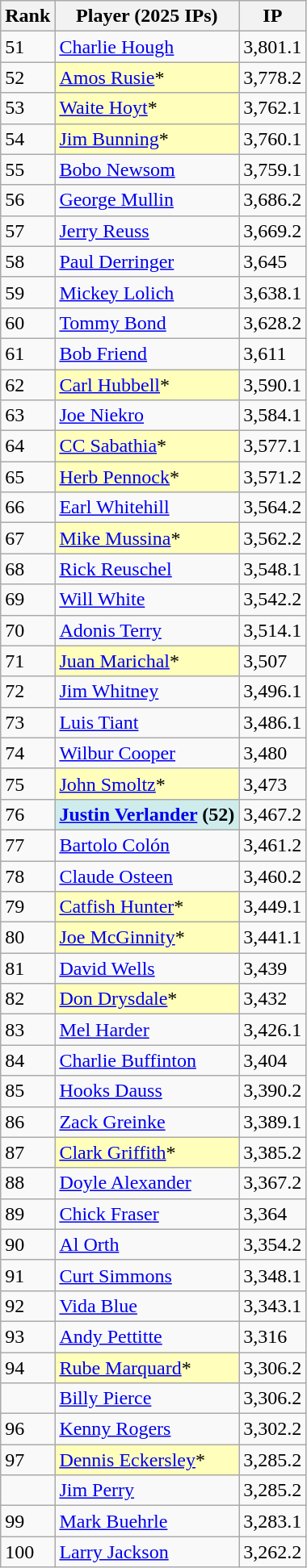<table class="wikitable" style="float:left;">
<tr>
<th>Rank</th>
<th>Player (2025 IPs)</th>
<th>IP</th>
</tr>
<tr>
<td>51</td>
<td><a href='#'>Charlie Hough</a></td>
<td>3,801.1</td>
</tr>
<tr>
<td>52</td>
<td style="background:#ffffbb;"><a href='#'>Amos Rusie</a>*</td>
<td>3,778.2</td>
</tr>
<tr>
<td>53</td>
<td style="background:#ffffbb;"><a href='#'>Waite Hoyt</a>*</td>
<td>3,762.1</td>
</tr>
<tr>
<td>54</td>
<td style="background:#ffffbb;"><a href='#'>Jim Bunning</a>*</td>
<td>3,760.1</td>
</tr>
<tr>
<td>55</td>
<td><a href='#'>Bobo Newsom</a></td>
<td>3,759.1</td>
</tr>
<tr>
<td>56</td>
<td><a href='#'>George Mullin</a></td>
<td>3,686.2</td>
</tr>
<tr>
<td>57</td>
<td><a href='#'>Jerry Reuss</a></td>
<td>3,669.2</td>
</tr>
<tr>
<td>58</td>
<td><a href='#'>Paul Derringer</a></td>
<td>3,645</td>
</tr>
<tr>
<td>59</td>
<td><a href='#'>Mickey Lolich</a></td>
<td>3,638.1</td>
</tr>
<tr>
<td>60</td>
<td><a href='#'>Tommy Bond</a></td>
<td>3,628.2</td>
</tr>
<tr>
<td>61</td>
<td><a href='#'>Bob Friend</a></td>
<td>3,611</td>
</tr>
<tr>
<td>62</td>
<td style="background:#ffffbb;"><a href='#'>Carl Hubbell</a>*</td>
<td>3,590.1</td>
</tr>
<tr>
<td>63</td>
<td><a href='#'>Joe Niekro</a></td>
<td>3,584.1</td>
</tr>
<tr>
<td>64</td>
<td style="background:#ffffbb;"><a href='#'>CC Sabathia</a>*</td>
<td>3,577.1</td>
</tr>
<tr>
<td>65</td>
<td style="background:#ffffbb;"><a href='#'>Herb Pennock</a>*</td>
<td>3,571.2</td>
</tr>
<tr>
<td>66</td>
<td><a href='#'>Earl Whitehill</a></td>
<td>3,564.2</td>
</tr>
<tr>
<td>67</td>
<td style="background:#ffffbb;"><a href='#'>Mike Mussina</a>*</td>
<td>3,562.2</td>
</tr>
<tr>
<td>68</td>
<td><a href='#'>Rick Reuschel</a></td>
<td>3,548.1</td>
</tr>
<tr>
<td>69</td>
<td><a href='#'>Will White</a></td>
<td>3,542.2</td>
</tr>
<tr>
<td>70</td>
<td><a href='#'>Adonis Terry</a></td>
<td>3,514.1</td>
</tr>
<tr>
<td>71</td>
<td style="background:#ffffbb;"><a href='#'>Juan Marichal</a>*</td>
<td>3,507</td>
</tr>
<tr>
<td>72</td>
<td><a href='#'>Jim Whitney</a></td>
<td>3,496.1</td>
</tr>
<tr>
<td>73</td>
<td><a href='#'>Luis Tiant</a></td>
<td>3,486.1</td>
</tr>
<tr>
<td>74</td>
<td><a href='#'>Wilbur Cooper</a></td>
<td>3,480</td>
</tr>
<tr>
<td>75</td>
<td style="background:#ffffbb;"><a href='#'>John Smoltz</a>*</td>
<td>3,473</td>
</tr>
<tr>
<td>76</td>
<td style="background:#cfecec;"><strong><a href='#'>Justin Verlander</a> (52)</strong></td>
<td>3,467.2</td>
</tr>
<tr>
<td>77</td>
<td><a href='#'>Bartolo Colón</a></td>
<td>3,461.2</td>
</tr>
<tr>
<td>78</td>
<td><a href='#'>Claude Osteen</a></td>
<td>3,460.2</td>
</tr>
<tr>
<td>79</td>
<td style="background:#ffffbb;"><a href='#'>Catfish Hunter</a>*</td>
<td>3,449.1</td>
</tr>
<tr>
<td>80</td>
<td style="background:#ffffbb;"><a href='#'>Joe McGinnity</a>*</td>
<td>3,441.1</td>
</tr>
<tr>
<td>81</td>
<td><a href='#'>David Wells</a></td>
<td>3,439</td>
</tr>
<tr>
<td>82</td>
<td style="background:#ffffbb;"><a href='#'>Don Drysdale</a>*</td>
<td>3,432</td>
</tr>
<tr>
<td>83</td>
<td><a href='#'>Mel Harder</a></td>
<td>3,426.1</td>
</tr>
<tr>
<td>84</td>
<td><a href='#'>Charlie Buffinton</a></td>
<td>3,404</td>
</tr>
<tr>
<td>85</td>
<td><a href='#'>Hooks Dauss</a></td>
<td>3,390.2</td>
</tr>
<tr>
<td>86</td>
<td><a href='#'>Zack Greinke</a></td>
<td>3,389.1</td>
</tr>
<tr>
<td>87</td>
<td style="background:#ffffbb;"><a href='#'>Clark Griffith</a>*</td>
<td>3,385.2</td>
</tr>
<tr>
<td>88</td>
<td><a href='#'>Doyle Alexander</a></td>
<td>3,367.2</td>
</tr>
<tr>
<td>89</td>
<td><a href='#'>Chick Fraser</a></td>
<td>3,364</td>
</tr>
<tr>
<td>90</td>
<td><a href='#'>Al Orth</a></td>
<td>3,354.2</td>
</tr>
<tr>
<td>91</td>
<td><a href='#'>Curt Simmons</a></td>
<td>3,348.1</td>
</tr>
<tr>
<td>92</td>
<td><a href='#'>Vida Blue</a></td>
<td>3,343.1</td>
</tr>
<tr>
<td>93</td>
<td><a href='#'>Andy Pettitte</a></td>
<td>3,316</td>
</tr>
<tr>
<td>94</td>
<td style="background:#ffffbb;"><a href='#'>Rube Marquard</a>*</td>
<td>3,306.2</td>
</tr>
<tr>
<td></td>
<td><a href='#'>Billy Pierce</a></td>
<td>3,306.2</td>
</tr>
<tr>
<td>96</td>
<td><a href='#'>Kenny Rogers</a></td>
<td>3,302.2</td>
</tr>
<tr>
<td>97</td>
<td style="background:#ffffbb;"><a href='#'>Dennis Eckersley</a>*</td>
<td>3,285.2</td>
</tr>
<tr>
<td></td>
<td><a href='#'>Jim Perry</a></td>
<td>3,285.2</td>
</tr>
<tr>
<td>99</td>
<td><a href='#'>Mark Buehrle</a></td>
<td>3,283.1</td>
</tr>
<tr>
<td>100</td>
<td><a href='#'>Larry Jackson</a></td>
<td>3,262.2</td>
</tr>
</table>
